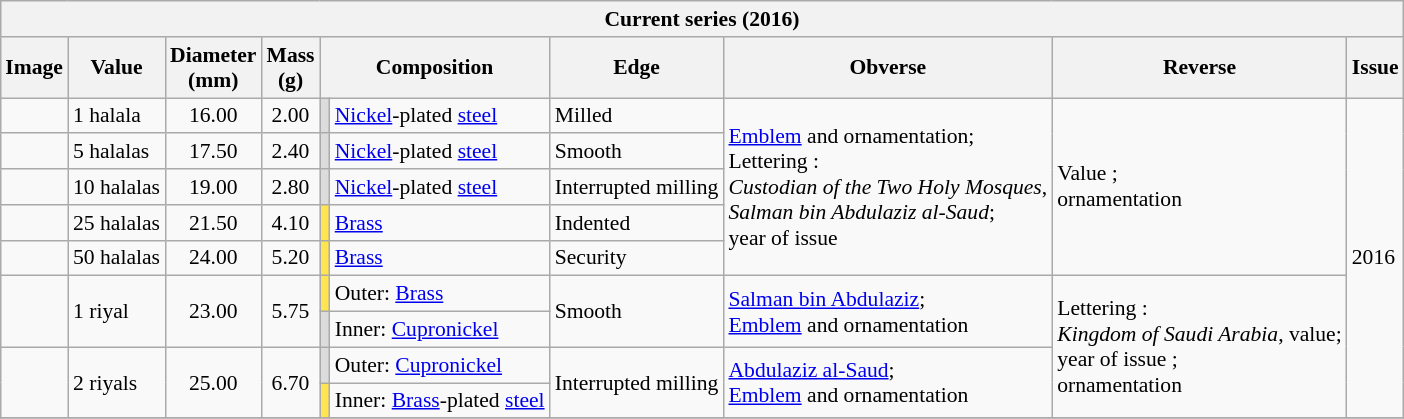<table class="wikitable" style="margin:auto; font-size:90%; border-width:1px;">
<tr>
<th colspan="10">Current series (2016)</th>
</tr>
<tr>
<th>Image</th>
<th>Value</th>
<th>Diameter<br>(mm)</th>
<th>Mass<br>(g)</th>
<th colspan=2>Composition</th>
<th>Edge</th>
<th>Obverse</th>
<th>Reverse</th>
<th>Issue</th>
</tr>
<tr>
<td></td>
<td>1 halala</td>
<td align=center>16.00</td>
<td align=center>2.00</td>
<td style="background-color:#dcdcdc;"></td>
<td><a href='#'>Nickel</a>-plated <a href='#'>steel</a></td>
<td>Milled</td>
<td rowspan=5><a href='#'>Emblem</a> and ornamentation;<br>Lettering :<br><em>Custodian of the Two Holy Mosques</em>,<br><em>Salman bin Abdulaziz al-Saud</em>;<br>year of issue </td>
<td rowspan=5>Value ;<br>ornamentation</td>
<td rowspan=9>2016</td>
</tr>
<tr>
<td></td>
<td>5 halalas</td>
<td align=center>17.50</td>
<td align=center>2.40</td>
<td style="background-color:#dcdcdc;"></td>
<td><a href='#'>Nickel</a>-plated <a href='#'>steel</a></td>
<td>Smooth</td>
</tr>
<tr>
<td></td>
<td>10 halalas</td>
<td align=center>19.00</td>
<td align=center>2.80</td>
<td style="background-color:#dcdcdc;"></td>
<td><a href='#'>Nickel</a>-plated <a href='#'>steel</a></td>
<td>Interrupted milling</td>
</tr>
<tr>
<td></td>
<td>25 halalas</td>
<td align=center>21.50</td>
<td align=center>4.10</td>
<td style="background-color:#ffe550;"></td>
<td><a href='#'>Brass</a></td>
<td>Indented</td>
</tr>
<tr>
<td></td>
<td>50 halalas</td>
<td align=center>24.00</td>
<td align=center>5.20</td>
<td style="background-color:#ffe550;"></td>
<td><a href='#'>Brass</a></td>
<td>Security</td>
</tr>
<tr>
<td rowspan=2></td>
<td rowspan=2>1 riyal</td>
<td rowspan=2 align=center>23.00</td>
<td rowspan=2 align=center>5.75</td>
<td style="background-color:#ffe550;"></td>
<td>Outer: <a href='#'>Brass</a></td>
<td rowspan=2>Smooth</td>
<td rowspan=2><a href='#'>Salman bin Abdulaziz</a>;<br><a href='#'>Emblem</a> and ornamentation</td>
<td rowspan=4>Lettering :<br><em>Kingdom of Saudi Arabia</em>, value;<br>year of issue ;<br>ornamentation</td>
</tr>
<tr>
<td style="background-color:#dcdcdc;"></td>
<td>Inner: <a href='#'>Cupronickel</a></td>
</tr>
<tr>
<td rowspan=2></td>
<td rowspan=2>2 riyals</td>
<td rowspan=2 align=center>25.00</td>
<td rowspan=2 align=center>6.70</td>
<td style="background-color:#dcdcdc;"></td>
<td>Outer: <a href='#'>Cupronickel</a></td>
<td rowspan=2>Interrupted milling</td>
<td rowspan=2><a href='#'>Abdulaziz al-Saud</a>;<br><a href='#'>Emblem</a> and ornamentation</td>
</tr>
<tr>
<td style="background-color:#ffe550;"></td>
<td>Inner: <a href='#'>Brass</a>-plated <a href='#'>steel</a></td>
</tr>
<tr>
</tr>
</table>
